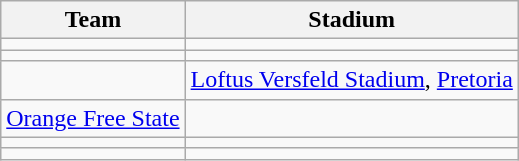<table class="wikitable sortable">
<tr>
<th>Team</th>
<th>Stadium</th>
</tr>
<tr>
<td></td>
<td></td>
</tr>
<tr>
<td></td>
<td></td>
</tr>
<tr>
<td></td>
<td><a href='#'>Loftus Versfeld Stadium</a>, <a href='#'>Pretoria</a></td>
</tr>
<tr>
<td><a href='#'>Orange Free State</a></td>
<td></td>
</tr>
<tr>
<td></td>
<td></td>
</tr>
<tr>
<td></td>
<td></td>
</tr>
</table>
